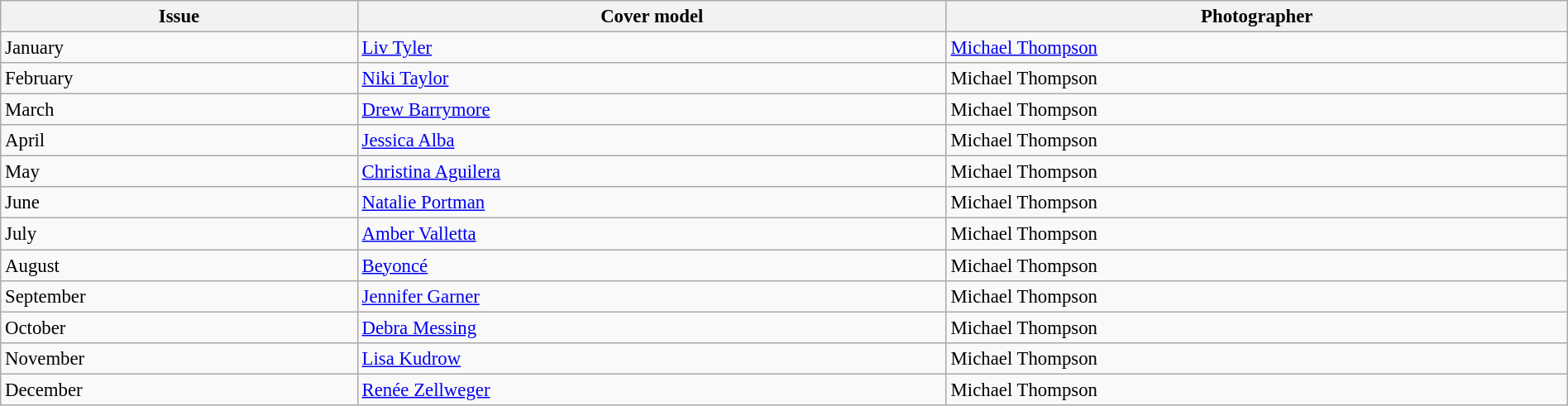<table class="sortable wikitable"  style="font-size:95%; width:100%;">
<tr>
<th style="text-align:center;">Issue</th>
<th style="text-align:center;">Cover model</th>
<th style="text-align:center;">Photographer</th>
</tr>
<tr>
<td>January</td>
<td><a href='#'>Liv Tyler</a></td>
<td><a href='#'>Michael Thompson</a></td>
</tr>
<tr>
<td>February</td>
<td><a href='#'>Niki Taylor</a></td>
<td>Michael Thompson</td>
</tr>
<tr>
<td>March</td>
<td><a href='#'>Drew Barrymore</a></td>
<td>Michael Thompson</td>
</tr>
<tr>
<td>April</td>
<td><a href='#'>Jessica Alba</a></td>
<td>Michael Thompson</td>
</tr>
<tr>
<td>May</td>
<td><a href='#'>Christina Aguilera</a></td>
<td>Michael Thompson</td>
</tr>
<tr>
<td>June</td>
<td><a href='#'>Natalie Portman</a></td>
<td>Michael Thompson</td>
</tr>
<tr>
<td>July</td>
<td><a href='#'>Amber Valletta</a></td>
<td>Michael Thompson</td>
</tr>
<tr>
<td>August</td>
<td><a href='#'>Beyoncé</a></td>
<td>Michael Thompson</td>
</tr>
<tr>
<td>September</td>
<td><a href='#'>Jennifer Garner</a></td>
<td>Michael Thompson</td>
</tr>
<tr>
<td>October</td>
<td><a href='#'>Debra Messing</a></td>
<td>Michael Thompson</td>
</tr>
<tr>
<td>November</td>
<td><a href='#'>Lisa Kudrow</a></td>
<td>Michael Thompson</td>
</tr>
<tr>
<td>December</td>
<td><a href='#'>Renée Zellweger</a></td>
<td>Michael Thompson</td>
</tr>
</table>
